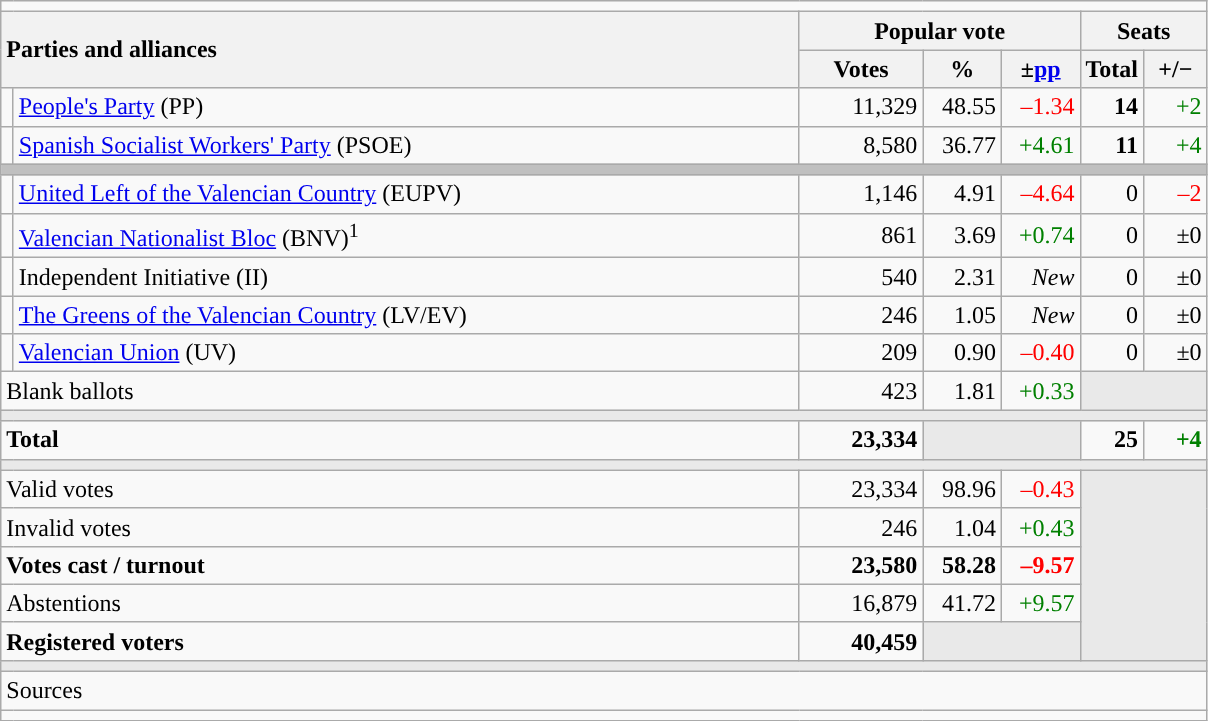<table class="wikitable" style="text-align:right;">
<tr>
<td colspan="7"></td>
</tr>
<tr>
<th style="text-align:left;" rowspan="2" colspan="2" width="525">Parties and alliances</th>
<th colspan="3">Popular vote</th>
<th colspan="2">Seats</th>
</tr>
<tr>
<th width="75">Votes</th>
<th width="45">%</th>
<th width="45">±<a href='#'>pp</a></th>
<th width="35">Total</th>
<th width="35">+/−</th>
</tr>
<tr>
<td width="1" style="color:inherit;background:"></td>
<td align="left"><a href='#'>People's Party</a> (PP)</td>
<td>11,329</td>
<td>48.55</td>
<td style="color:red;">–1.34</td>
<td><strong>14</strong></td>
<td style="color:green;">+2</td>
</tr>
<tr>
<td style="color:inherit;background:"></td>
<td align="left"><a href='#'>Spanish Socialist Workers' Party</a> (PSOE)</td>
<td>8,580</td>
<td>36.77</td>
<td style="color:green;">+4.61</td>
<td><strong>11</strong></td>
<td style="color:green;">+4</td>
</tr>
<tr>
<td colspan="7" bgcolor="#C0C0C0"></td>
</tr>
<tr>
<td style="color:inherit;background:"></td>
<td align="left"><a href='#'>United Left of the Valencian Country</a> (EUPV)</td>
<td>1,146</td>
<td>4.91</td>
<td style="color:red;">–4.64</td>
<td>0</td>
<td style="color:red;">–2</td>
</tr>
<tr>
<td style="color:inherit;background:"></td>
<td align="left"><a href='#'>Valencian Nationalist Bloc</a> (BNV)<sup>1</sup></td>
<td>861</td>
<td>3.69</td>
<td style="color:green;">+0.74</td>
<td>0</td>
<td>±0</td>
</tr>
<tr>
<td style="color:inherit;background:"></td>
<td align="left">Independent Initiative (II)</td>
<td>540</td>
<td>2.31</td>
<td><em>New</em></td>
<td>0</td>
<td>±0</td>
</tr>
<tr>
<td style="color:inherit;background:"></td>
<td align="left"><a href='#'>The Greens of the Valencian Country</a> (LV/EV)</td>
<td>246</td>
<td>1.05</td>
<td><em>New</em></td>
<td>0</td>
<td>±0</td>
</tr>
<tr>
<td style="color:inherit;background:"></td>
<td align="left"><a href='#'>Valencian Union</a> (UV)</td>
<td>209</td>
<td>0.90</td>
<td style="color:red;">–0.40</td>
<td>0</td>
<td>±0</td>
</tr>
<tr>
<td align="left" colspan="2">Blank ballots</td>
<td>423</td>
<td>1.81</td>
<td style="color:green;">+0.33</td>
<td bgcolor="#E9E9E9" colspan="2"></td>
</tr>
<tr>
<td colspan="7" bgcolor="#E9E9E9"></td>
</tr>
<tr style="font-weight:bold;">
<td align="left" colspan="2">Total</td>
<td>23,334</td>
<td bgcolor="#E9E9E9" colspan="2"></td>
<td>25</td>
<td style="color:green;">+4</td>
</tr>
<tr>
<td colspan="7" bgcolor="#E9E9E9"></td>
</tr>
<tr>
<td align="left" colspan="2">Valid votes</td>
<td>23,334</td>
<td>98.96</td>
<td style="color:red;">–0.43</td>
<td bgcolor="#E9E9E9" colspan="2" rowspan="5"></td>
</tr>
<tr>
<td align="left" colspan="2">Invalid votes</td>
<td>246</td>
<td>1.04</td>
<td style="color:green;">+0.43</td>
</tr>
<tr style="font-weight:bold;">
<td align="left" colspan="2">Votes cast / turnout</td>
<td>23,580</td>
<td>58.28</td>
<td style="color:red;">–9.57</td>
</tr>
<tr>
<td align="left" colspan="2">Abstentions</td>
<td>16,879</td>
<td>41.72</td>
<td style="color:green;">+9.57</td>
</tr>
<tr style="font-weight:bold;">
<td align="left" colspan="2">Registered voters</td>
<td>40,459</td>
<td bgcolor="#E9E9E9" colspan="2"></td>
</tr>
<tr>
<td colspan="7" bgcolor="#E9E9E9"></td>
</tr>
<tr>
<td align="left" colspan="7">Sources</td>
</tr>
<tr>
<td colspan="7" style="text-align:left; max-width:790px;"></td>
</tr>
</table>
